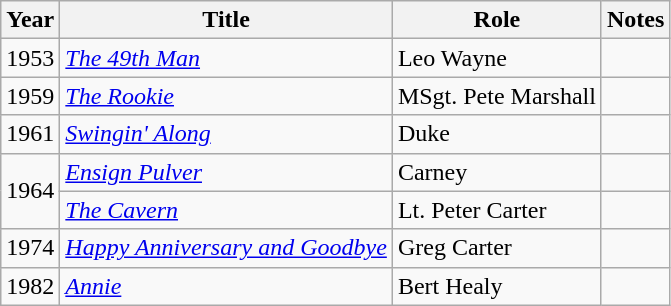<table class="wikitable sortable">
<tr>
<th>Year</th>
<th>Title</th>
<th>Role</th>
<th>Notes</th>
</tr>
<tr>
<td>1953</td>
<td><em><a href='#'>The 49th Man</a></em></td>
<td>Leo Wayne</td>
<td></td>
</tr>
<tr>
<td>1959</td>
<td><em><a href='#'>The Rookie</a></em></td>
<td>MSgt. Pete Marshall</td>
<td></td>
</tr>
<tr>
<td>1961</td>
<td><em><a href='#'>Swingin' Along</a></em></td>
<td>Duke</td>
<td></td>
</tr>
<tr>
<td rowspan="2">1964</td>
<td><em><a href='#'>Ensign Pulver</a></em></td>
<td>Carney</td>
<td></td>
</tr>
<tr>
<td><em><a href='#'>The Cavern</a></em></td>
<td>Lt. Peter Carter</td>
<td></td>
</tr>
<tr>
<td>1974</td>
<td><em><a href='#'>Happy Anniversary and Goodbye</a></em></td>
<td>Greg Carter</td>
<td></td>
</tr>
<tr>
<td>1982</td>
<td><em><a href='#'>Annie</a></em></td>
<td>Bert Healy</td>
<td></td>
</tr>
</table>
